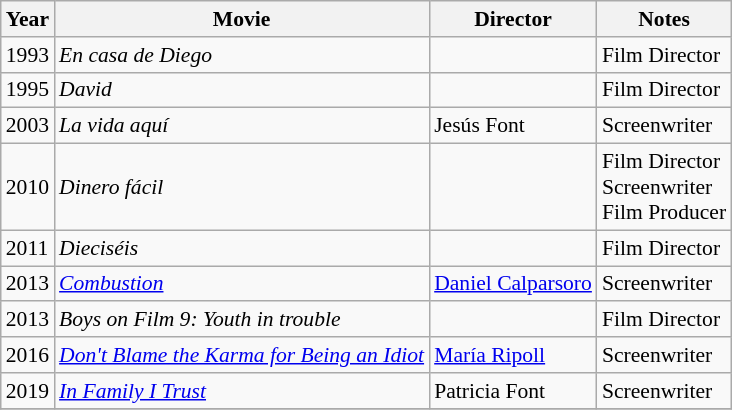<table class="wikitable" style="font-size: 90%;">
<tr>
<th>Year</th>
<th>Movie</th>
<th>Director</th>
<th>Notes</th>
</tr>
<tr>
<td>1993</td>
<td><em>En casa de Diego</em></td>
<td></td>
<td>Film Director</td>
</tr>
<tr>
<td>1995</td>
<td><em>David</em></td>
<td></td>
<td>Film Director</td>
</tr>
<tr>
<td>2003</td>
<td><em>La vida aquí</em></td>
<td>Jesús Font</td>
<td>Screenwriter</td>
</tr>
<tr>
<td>2010</td>
<td><em>Dinero fácil</em></td>
<td></td>
<td>Film Director<br>Screenwriter<br>Film Producer</td>
</tr>
<tr>
<td>2011</td>
<td><em>Dieciséis</em></td>
<td></td>
<td>Film Director</td>
</tr>
<tr>
<td>2013</td>
<td><em><a href='#'>Combustion</a></em></td>
<td><a href='#'>Daniel Calparsoro</a></td>
<td>Screenwriter</td>
</tr>
<tr>
<td>2013</td>
<td><em>Boys on Film 9: Youth in trouble</em></td>
<td></td>
<td>Film Director</td>
</tr>
<tr>
<td>2016</td>
<td><em><a href='#'>Don't Blame the Karma for Being an Idiot</a></em></td>
<td><a href='#'>María Ripoll</a></td>
<td>Screenwriter</td>
</tr>
<tr>
<td>2019</td>
<td><em><a href='#'>In Family I Trust</a></em></td>
<td>Patricia Font</td>
<td>Screenwriter</td>
</tr>
<tr>
</tr>
</table>
